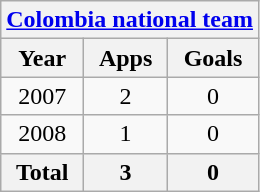<table class="wikitable" style="text-align:center">
<tr>
<th colspan=3><a href='#'>Colombia national team</a></th>
</tr>
<tr>
<th>Year</th>
<th>Apps</th>
<th>Goals</th>
</tr>
<tr>
<td>2007</td>
<td>2</td>
<td>0</td>
</tr>
<tr>
<td>2008</td>
<td>1</td>
<td>0</td>
</tr>
<tr>
<th>Total</th>
<th>3</th>
<th>0</th>
</tr>
</table>
